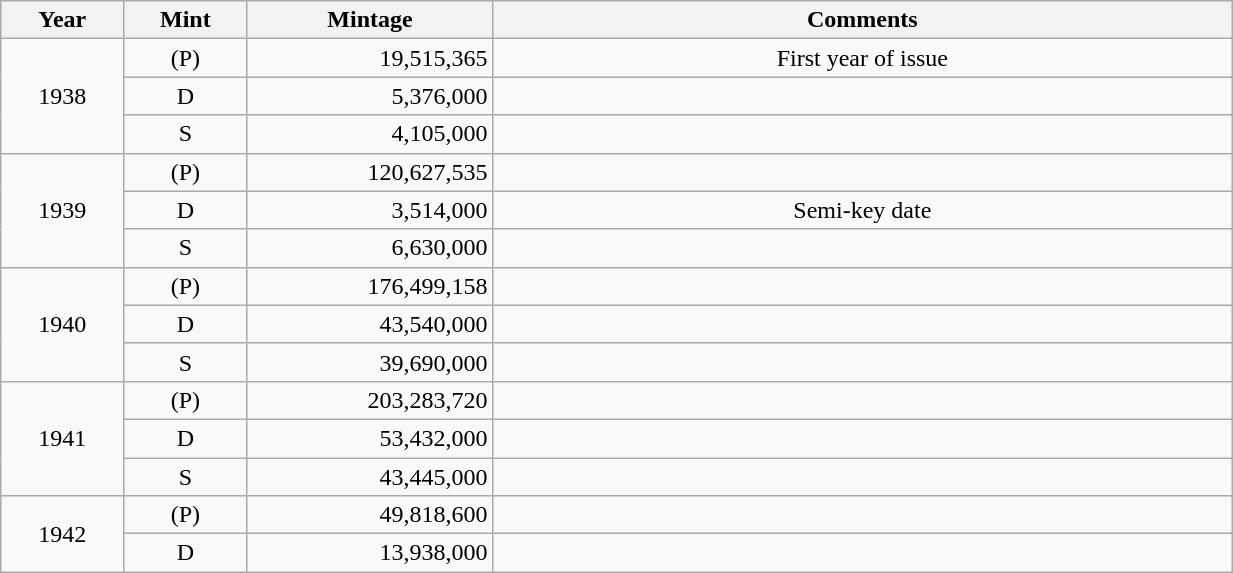<table class="wikitable sortable" style="min-width:65%; text-align:center;">
<tr>
<th width="10%">Year</th>
<th width="10%">Mint</th>
<th width="20%">Mintage</th>
<th width="60%">Comments</th>
</tr>
<tr>
<td rowspan="3">1938</td>
<td>(P)</td>
<td align="right">19,515,365</td>
<td>First year of issue</td>
</tr>
<tr>
<td>D</td>
<td align="right">5,376,000</td>
<td></td>
</tr>
<tr>
<td>S</td>
<td align="right">4,105,000</td>
<td></td>
</tr>
<tr>
<td rowspan="3">1939</td>
<td>(P)</td>
<td align="right">120,627,535</td>
<td></td>
</tr>
<tr>
<td>D</td>
<td align="right">3,514,000</td>
<td>Semi-key date</td>
</tr>
<tr>
<td>S</td>
<td align="right">6,630,000</td>
<td></td>
</tr>
<tr>
<td rowspan="3">1940</td>
<td>(P)</td>
<td align="right">176,499,158</td>
<td></td>
</tr>
<tr>
<td>D</td>
<td align="right">43,540,000</td>
<td></td>
</tr>
<tr>
<td>S</td>
<td align="right">39,690,000</td>
<td></td>
</tr>
<tr>
<td rowspan="3">1941</td>
<td>(P)</td>
<td align="right">203,283,720</td>
<td></td>
</tr>
<tr>
<td>D</td>
<td align="right">53,432,000</td>
<td></td>
</tr>
<tr>
<td>S</td>
<td align="right">43,445,000</td>
<td></td>
</tr>
<tr>
<td rowspan="2">1942</td>
<td>(P)</td>
<td align="right">49,818,600</td>
<td></td>
</tr>
<tr>
<td>D</td>
<td align="right">13,938,000</td>
<td></td>
</tr>
</table>
